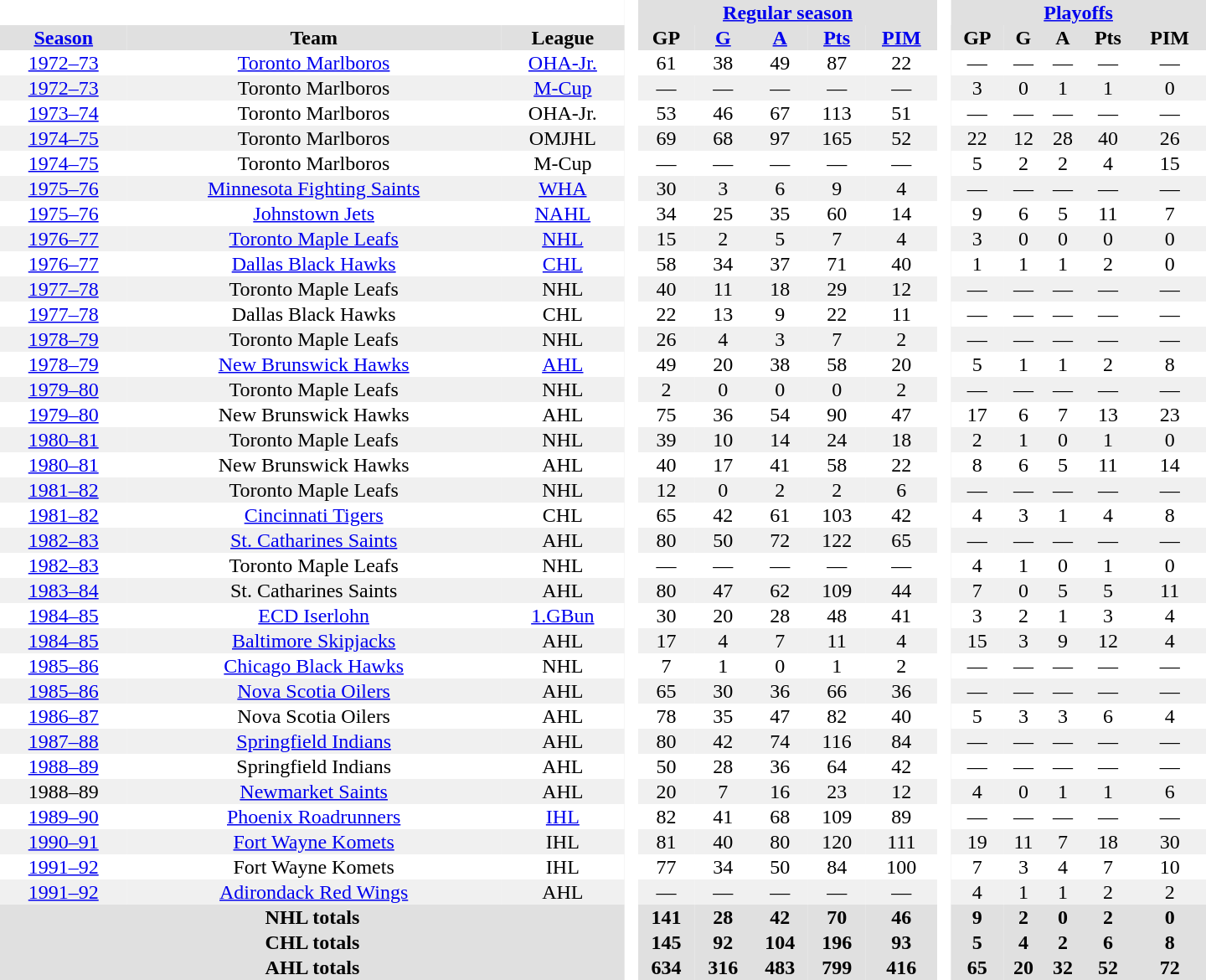<table border="0" cellpadding="1" cellspacing="0" style="text-align:center; width:60em">
<tr bgcolor="#e0e0e0">
<th colspan="3" bgcolor="#ffffff"> </th>
<th rowspan="99" bgcolor="#ffffff"> </th>
<th colspan="5"><a href='#'>Regular season</a></th>
<th rowspan="99" bgcolor="#ffffff"> </th>
<th colspan="5"><a href='#'>Playoffs</a></th>
</tr>
<tr bgcolor="#e0e0e0">
<th><a href='#'>Season</a></th>
<th>Team</th>
<th>League</th>
<th>GP</th>
<th><a href='#'>G</a></th>
<th><a href='#'>A</a></th>
<th><a href='#'>Pts</a></th>
<th><a href='#'>PIM</a></th>
<th>GP</th>
<th>G</th>
<th>A</th>
<th>Pts</th>
<th>PIM</th>
</tr>
<tr>
<td><a href='#'>1972–73</a></td>
<td><a href='#'>Toronto Marlboros</a></td>
<td><a href='#'>OHA-Jr.</a></td>
<td>61</td>
<td>38</td>
<td>49</td>
<td>87</td>
<td>22</td>
<td>—</td>
<td>—</td>
<td>—</td>
<td>—</td>
<td>—</td>
</tr>
<tr bgcolor="#f0f0f0">
<td><a href='#'>1972–73</a></td>
<td>Toronto Marlboros</td>
<td><a href='#'>M-Cup</a></td>
<td>—</td>
<td>—</td>
<td>—</td>
<td>—</td>
<td>—</td>
<td>3</td>
<td>0</td>
<td>1</td>
<td>1</td>
<td>0</td>
</tr>
<tr>
<td><a href='#'>1973–74</a></td>
<td>Toronto Marlboros</td>
<td>OHA-Jr.</td>
<td>53</td>
<td>46</td>
<td>67</td>
<td>113</td>
<td>51</td>
<td>—</td>
<td>—</td>
<td>—</td>
<td>—</td>
<td>—</td>
</tr>
<tr bgcolor="#f0f0f0">
<td><a href='#'>1974–75</a></td>
<td>Toronto Marlboros</td>
<td>OMJHL</td>
<td>69</td>
<td>68</td>
<td>97</td>
<td>165</td>
<td>52</td>
<td>22</td>
<td>12</td>
<td>28</td>
<td>40</td>
<td>26</td>
</tr>
<tr>
<td><a href='#'>1974–75</a></td>
<td>Toronto Marlboros</td>
<td>M-Cup</td>
<td>—</td>
<td>—</td>
<td>—</td>
<td>—</td>
<td>—</td>
<td>5</td>
<td>2</td>
<td>2</td>
<td>4</td>
<td>15</td>
</tr>
<tr bgcolor="#f0f0f0">
<td><a href='#'>1975–76</a></td>
<td><a href='#'>Minnesota Fighting Saints</a></td>
<td><a href='#'>WHA</a></td>
<td>30</td>
<td>3</td>
<td>6</td>
<td>9</td>
<td>4</td>
<td>—</td>
<td>—</td>
<td>—</td>
<td>—</td>
<td>—</td>
</tr>
<tr>
<td><a href='#'>1975–76</a></td>
<td><a href='#'>Johnstown Jets</a></td>
<td><a href='#'>NAHL</a></td>
<td>34</td>
<td>25</td>
<td>35</td>
<td>60</td>
<td>14</td>
<td>9</td>
<td>6</td>
<td>5</td>
<td>11</td>
<td>7</td>
</tr>
<tr bgcolor="#f0f0f0">
<td><a href='#'>1976–77</a></td>
<td><a href='#'>Toronto Maple Leafs</a></td>
<td><a href='#'>NHL</a></td>
<td>15</td>
<td>2</td>
<td>5</td>
<td>7</td>
<td>4</td>
<td>3</td>
<td>0</td>
<td>0</td>
<td>0</td>
<td>0</td>
</tr>
<tr>
<td><a href='#'>1976–77</a></td>
<td><a href='#'>Dallas Black Hawks</a></td>
<td><a href='#'>CHL</a></td>
<td>58</td>
<td>34</td>
<td>37</td>
<td>71</td>
<td>40</td>
<td>1</td>
<td>1</td>
<td>1</td>
<td>2</td>
<td>0</td>
</tr>
<tr bgcolor="#f0f0f0">
<td><a href='#'>1977–78</a></td>
<td>Toronto Maple Leafs</td>
<td>NHL</td>
<td>40</td>
<td>11</td>
<td>18</td>
<td>29</td>
<td>12</td>
<td>—</td>
<td>—</td>
<td>—</td>
<td>—</td>
<td>—</td>
</tr>
<tr>
<td><a href='#'>1977–78</a></td>
<td>Dallas Black Hawks</td>
<td>CHL</td>
<td>22</td>
<td>13</td>
<td>9</td>
<td>22</td>
<td>11</td>
<td>—</td>
<td>—</td>
<td>—</td>
<td>—</td>
<td>—</td>
</tr>
<tr bgcolor="#f0f0f0">
<td><a href='#'>1978–79</a></td>
<td>Toronto Maple Leafs</td>
<td>NHL</td>
<td>26</td>
<td>4</td>
<td>3</td>
<td>7</td>
<td>2</td>
<td>—</td>
<td>—</td>
<td>—</td>
<td>—</td>
<td>—</td>
</tr>
<tr>
<td><a href='#'>1978–79</a></td>
<td><a href='#'>New Brunswick Hawks</a></td>
<td><a href='#'>AHL</a></td>
<td>49</td>
<td>20</td>
<td>38</td>
<td>58</td>
<td>20</td>
<td>5</td>
<td>1</td>
<td>1</td>
<td>2</td>
<td>8</td>
</tr>
<tr bgcolor="#f0f0f0">
<td><a href='#'>1979–80</a></td>
<td>Toronto Maple Leafs</td>
<td>NHL</td>
<td>2</td>
<td>0</td>
<td>0</td>
<td>0</td>
<td>2</td>
<td>—</td>
<td>—</td>
<td>—</td>
<td>—</td>
<td>—</td>
</tr>
<tr>
<td><a href='#'>1979–80</a></td>
<td>New Brunswick Hawks</td>
<td>AHL</td>
<td>75</td>
<td>36</td>
<td>54</td>
<td>90</td>
<td>47</td>
<td>17</td>
<td>6</td>
<td>7</td>
<td>13</td>
<td>23</td>
</tr>
<tr bgcolor="#f0f0f0">
<td><a href='#'>1980–81</a></td>
<td>Toronto Maple Leafs</td>
<td>NHL</td>
<td>39</td>
<td>10</td>
<td>14</td>
<td>24</td>
<td>18</td>
<td>2</td>
<td>1</td>
<td>0</td>
<td>1</td>
<td>0</td>
</tr>
<tr>
<td><a href='#'>1980–81</a></td>
<td>New Brunswick Hawks</td>
<td>AHL</td>
<td>40</td>
<td>17</td>
<td>41</td>
<td>58</td>
<td>22</td>
<td>8</td>
<td>6</td>
<td>5</td>
<td>11</td>
<td>14</td>
</tr>
<tr bgcolor="#f0f0f0">
<td><a href='#'>1981–82</a></td>
<td>Toronto Maple Leafs</td>
<td>NHL</td>
<td>12</td>
<td>0</td>
<td>2</td>
<td>2</td>
<td>6</td>
<td>—</td>
<td>—</td>
<td>—</td>
<td>—</td>
<td>—</td>
</tr>
<tr>
<td><a href='#'>1981–82</a></td>
<td><a href='#'>Cincinnati Tigers</a></td>
<td>CHL</td>
<td>65</td>
<td>42</td>
<td>61</td>
<td>103</td>
<td>42</td>
<td>4</td>
<td>3</td>
<td>1</td>
<td>4</td>
<td>8</td>
</tr>
<tr bgcolor="#f0f0f0">
<td><a href='#'>1982–83</a></td>
<td><a href='#'>St. Catharines Saints</a></td>
<td>AHL</td>
<td>80</td>
<td>50</td>
<td>72</td>
<td>122</td>
<td>65</td>
<td>—</td>
<td>—</td>
<td>—</td>
<td>—</td>
<td>—</td>
</tr>
<tr>
<td><a href='#'>1982–83</a></td>
<td>Toronto Maple Leafs</td>
<td>NHL</td>
<td>—</td>
<td>—</td>
<td>—</td>
<td>—</td>
<td>—</td>
<td>4</td>
<td>1</td>
<td>0</td>
<td>1</td>
<td>0</td>
</tr>
<tr bgcolor="#f0f0f0">
<td><a href='#'>1983–84</a></td>
<td>St. Catharines Saints</td>
<td>AHL</td>
<td>80</td>
<td>47</td>
<td>62</td>
<td>109</td>
<td>44</td>
<td>7</td>
<td>0</td>
<td>5</td>
<td>5</td>
<td>11</td>
</tr>
<tr>
<td><a href='#'>1984–85</a></td>
<td><a href='#'>ECD Iserlohn</a></td>
<td><a href='#'>1.GBun</a></td>
<td>30</td>
<td>20</td>
<td>28</td>
<td>48</td>
<td>41</td>
<td>3</td>
<td>2</td>
<td>1</td>
<td>3</td>
<td>4</td>
</tr>
<tr bgcolor="#f0f0f0">
<td><a href='#'>1984–85</a></td>
<td><a href='#'>Baltimore Skipjacks</a></td>
<td>AHL</td>
<td>17</td>
<td>4</td>
<td>7</td>
<td>11</td>
<td>4</td>
<td>15</td>
<td>3</td>
<td>9</td>
<td>12</td>
<td>4</td>
</tr>
<tr>
<td><a href='#'>1985–86</a></td>
<td><a href='#'>Chicago Black Hawks</a></td>
<td>NHL</td>
<td>7</td>
<td>1</td>
<td>0</td>
<td>1</td>
<td>2</td>
<td>—</td>
<td>—</td>
<td>—</td>
<td>—</td>
<td>—</td>
</tr>
<tr bgcolor="#f0f0f0">
<td><a href='#'>1985–86</a></td>
<td><a href='#'>Nova Scotia Oilers</a></td>
<td>AHL</td>
<td>65</td>
<td>30</td>
<td>36</td>
<td>66</td>
<td>36</td>
<td>—</td>
<td>—</td>
<td>—</td>
<td>—</td>
<td>—</td>
</tr>
<tr>
<td><a href='#'>1986–87</a></td>
<td>Nova Scotia Oilers</td>
<td>AHL</td>
<td>78</td>
<td>35</td>
<td>47</td>
<td>82</td>
<td>40</td>
<td>5</td>
<td>3</td>
<td>3</td>
<td>6</td>
<td>4</td>
</tr>
<tr bgcolor="#f0f0f0">
<td><a href='#'>1987–88</a></td>
<td><a href='#'>Springfield Indians</a></td>
<td>AHL</td>
<td>80</td>
<td>42</td>
<td>74</td>
<td>116</td>
<td>84</td>
<td>—</td>
<td>—</td>
<td>—</td>
<td>—</td>
<td>—</td>
</tr>
<tr>
<td><a href='#'>1988–89</a></td>
<td>Springfield Indians</td>
<td>AHL</td>
<td>50</td>
<td>28</td>
<td>36</td>
<td>64</td>
<td>42</td>
<td>—</td>
<td>—</td>
<td>—</td>
<td>—</td>
<td>—</td>
</tr>
<tr bgcolor="#f0f0f0">
<td>1988–89</td>
<td><a href='#'>Newmarket Saints</a></td>
<td>AHL</td>
<td>20</td>
<td>7</td>
<td>16</td>
<td>23</td>
<td>12</td>
<td>4</td>
<td>0</td>
<td>1</td>
<td>1</td>
<td>6</td>
</tr>
<tr>
<td><a href='#'>1989–90</a></td>
<td><a href='#'>Phoenix Roadrunners</a></td>
<td><a href='#'>IHL</a></td>
<td>82</td>
<td>41</td>
<td>68</td>
<td>109</td>
<td>89</td>
<td>—</td>
<td>—</td>
<td>—</td>
<td>—</td>
<td>—</td>
</tr>
<tr bgcolor="#f0f0f0">
<td><a href='#'>1990–91</a></td>
<td><a href='#'>Fort Wayne Komets</a></td>
<td>IHL</td>
<td>81</td>
<td>40</td>
<td>80</td>
<td>120</td>
<td>111</td>
<td>19</td>
<td>11</td>
<td>7</td>
<td>18</td>
<td>30</td>
</tr>
<tr>
<td><a href='#'>1991–92</a></td>
<td>Fort Wayne Komets</td>
<td>IHL</td>
<td>77</td>
<td>34</td>
<td>50</td>
<td>84</td>
<td>100</td>
<td>7</td>
<td>3</td>
<td>4</td>
<td>7</td>
<td>10</td>
</tr>
<tr bgcolor="#f0f0f0">
<td><a href='#'>1991–92</a></td>
<td><a href='#'>Adirondack Red Wings</a></td>
<td>AHL</td>
<td>—</td>
<td>—</td>
<td>—</td>
<td>—</td>
<td>—</td>
<td>4</td>
<td>1</td>
<td>1</td>
<td>2</td>
<td>2</td>
</tr>
<tr bgcolor="#e0e0e0">
<th colspan="3">NHL totals</th>
<th>141</th>
<th>28</th>
<th>42</th>
<th>70</th>
<th>46</th>
<th>9</th>
<th>2</th>
<th>0</th>
<th>2</th>
<th>0</th>
</tr>
<tr bgcolor="#e0e0e0">
<th colspan="3">CHL totals</th>
<th>145</th>
<th>92</th>
<th>104</th>
<th>196</th>
<th>93</th>
<th>5</th>
<th>4</th>
<th>2</th>
<th>6</th>
<th>8</th>
</tr>
<tr bgcolor="#e0e0e0">
<th colspan="3">AHL totals</th>
<th>634</th>
<th>316</th>
<th>483</th>
<th>799</th>
<th>416</th>
<th>65</th>
<th>20</th>
<th>32</th>
<th>52</th>
<th>72</th>
</tr>
</table>
